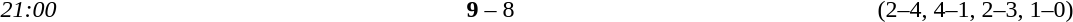<table style="text-align:center">
<tr>
<th width=100></th>
<th width=200></th>
<th width=100></th>
<th width=200></th>
</tr>
<tr>
<td><em>21:00</em></td>
<td align=right><strong></strong></td>
<td><strong>9</strong> – 8</td>
<td align=left></td>
<td>(2–4, 4–1, 2–3, 1–0)</td>
</tr>
</table>
